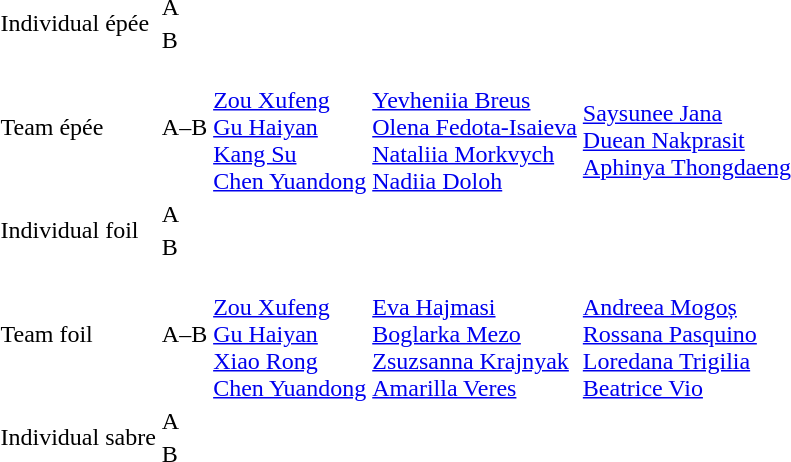<table>
<tr>
<td rowspan=2>Individual épée</td>
<td>A<br></td>
<td></td>
<td></td>
<td></td>
</tr>
<tr>
<td>B<br></td>
<td></td>
<td></td>
<td></td>
</tr>
<tr>
<td>Team épée</td>
<td>A–B <br></td>
<td><br><a href='#'>Zou Xufeng</a><br><a href='#'>Gu Haiyan</a><br><a href='#'>Kang Su</a><br><a href='#'>Chen Yuandong</a></td>
<td><br><a href='#'>Yevheniia Breus</a><br><a href='#'>Olena Fedota-Isaieva</a><br><a href='#'>Nataliia Morkvych</a><br><a href='#'>Nadiia Doloh</a></td>
<td><br><a href='#'>Saysunee Jana</a><br><a href='#'>Duean Nakprasit</a><br><a href='#'>Aphinya Thongdaeng</a></td>
</tr>
<tr>
<td rowspan=2>Individual foil</td>
<td>A<br></td>
<td></td>
<td></td>
<td></td>
</tr>
<tr>
<td>B<br></td>
<td></td>
<td></td>
<td></td>
</tr>
<tr>
<td>Team foil</td>
<td>A–B <br></td>
<td><br><a href='#'>Zou Xufeng</a><br><a href='#'>Gu Haiyan</a><br><a href='#'>Xiao Rong</a><br><a href='#'>Chen Yuandong</a></td>
<td><br><a href='#'>Eva Hajmasi</a><br><a href='#'>Boglarka Mezo</a><br><a href='#'>Zsuzsanna Krajnyak</a><br><a href='#'>Amarilla Veres</a></td>
<td><br><a href='#'>Andreea Mogoș</a><br><a href='#'>Rossana Pasquino</a><br><a href='#'>Loredana Trigilia</a><br><a href='#'>Beatrice Vio</a></td>
</tr>
<tr>
<td rowspan=2 nowrap>Individual sabre</td>
<td>A<br></td>
<td></td>
<td></td>
<td></td>
</tr>
<tr>
<td>B<br></td>
<td></td>
<td></td>
<td></td>
</tr>
</table>
